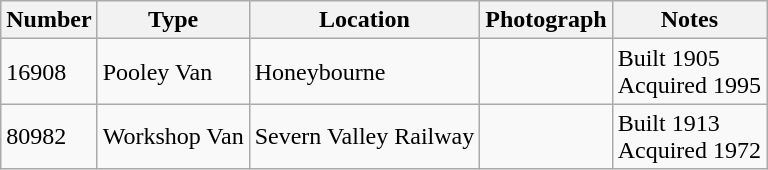<table class="wikitable">
<tr>
<th>Number</th>
<th>Type</th>
<th>Location</th>
<th>Photograph</th>
<th>Notes</th>
</tr>
<tr>
<td>16908</td>
<td>Pooley Van</td>
<td>Honeybourne</td>
<td></td>
<td>Built 1905<br>Acquired 1995</td>
</tr>
<tr>
<td>80982</td>
<td>Workshop Van</td>
<td>Severn Valley Railway</td>
<td></td>
<td>Built 1913<br>Acquired 1972</td>
</tr>
</table>
